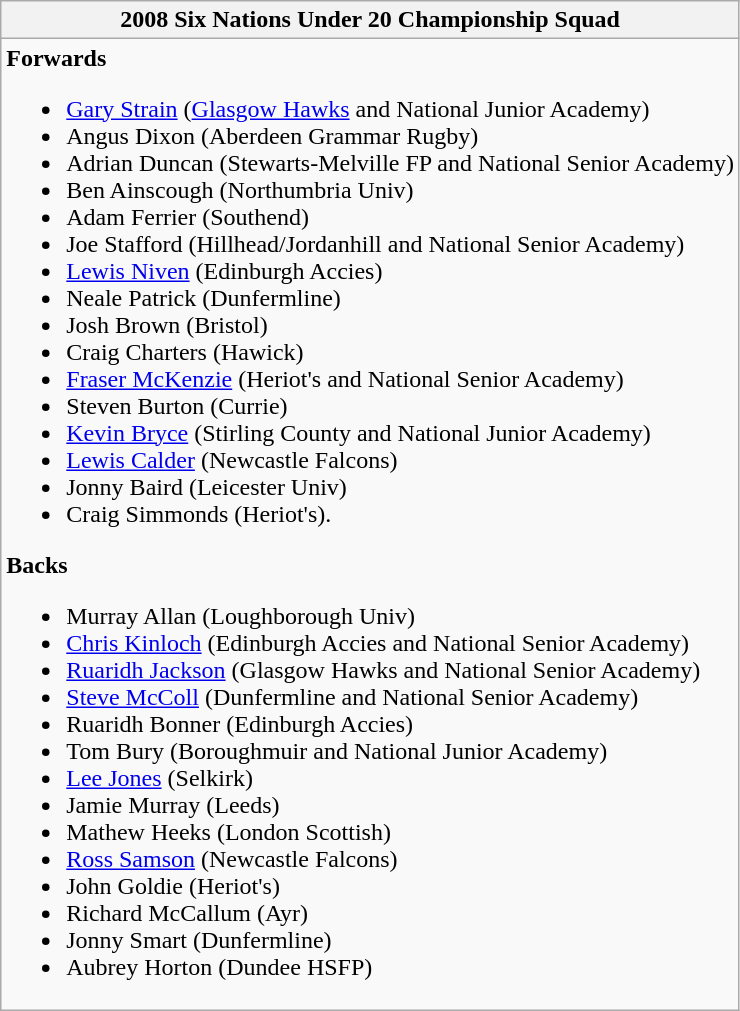<table class="wikitable collapsible collapsed">
<tr>
<th>2008 Six Nations Under 20 Championship Squad</th>
</tr>
<tr>
<td><strong>Forwards</strong><br><ul><li><a href='#'>Gary Strain</a> (<a href='#'>Glasgow Hawks</a> and National Junior Academy)</li><li>Angus Dixon (Aberdeen Grammar Rugby)</li><li>Adrian Duncan (Stewarts-Melville FP and National Senior Academy)</li><li>Ben Ainscough (Northumbria Univ)</li><li>Adam Ferrier (Southend)</li><li>Joe Stafford (Hillhead/Jordanhill and National Senior Academy)</li><li><a href='#'>Lewis Niven</a> (Edinburgh Accies)</li><li>Neale Patrick (Dunfermline)</li><li>Josh Brown (Bristol)</li><li>Craig Charters (Hawick)</li><li><a href='#'>Fraser McKenzie</a> (Heriot's and National Senior Academy)</li><li>Steven Burton (Currie)</li><li><a href='#'>Kevin Bryce</a> (Stirling County and National Junior Academy)</li><li><a href='#'>Lewis Calder</a> (Newcastle Falcons)</li><li>Jonny Baird (Leicester Univ)</li><li>Craig Simmonds (Heriot's).</li></ul><strong>Backs</strong><ul><li>Murray Allan (Loughborough Univ)</li><li><a href='#'>Chris Kinloch</a> (Edinburgh Accies and National Senior Academy)</li><li><a href='#'>Ruaridh Jackson</a> (Glasgow Hawks and National Senior Academy)</li><li><a href='#'>Steve McColl</a> (Dunfermline and National Senior Academy)</li><li>Ruaridh Bonner (Edinburgh Accies)</li><li>Tom Bury (Boroughmuir and National Junior Academy)</li><li><a href='#'>Lee Jones</a> (Selkirk)</li><li>Jamie Murray (Leeds)</li><li>Mathew Heeks (London Scottish)</li><li><a href='#'>Ross Samson</a> (Newcastle Falcons)</li><li>John Goldie (Heriot's)</li><li>Richard McCallum (Ayr)</li><li>Jonny Smart (Dunfermline)</li><li>Aubrey Horton (Dundee HSFP)</li></ul></td>
</tr>
</table>
